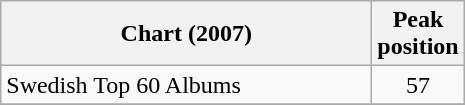<table class="wikitable sortable" border="1">
<tr>
<th scope="col" style="width:15em;">Chart (2007)</th>
<th scope="col">Peak<br>position</th>
</tr>
<tr>
<td>Swedish Top 60 Albums</td>
<td style="text-align:center;">57</td>
</tr>
<tr>
</tr>
</table>
